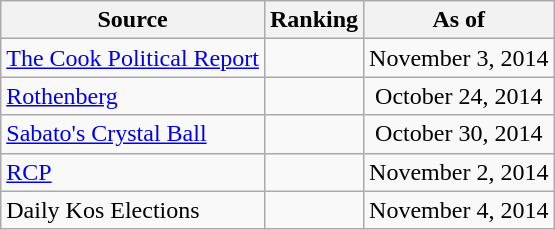<table class="wikitable" style="text-align:center">
<tr>
<th>Source</th>
<th>Ranking</th>
<th>As of</th>
</tr>
<tr>
<td align=left><a href='#'>The Cook Political Report</a></td>
<td></td>
<td>November 3, 2014</td>
</tr>
<tr>
<td align=left><a href='#'>Rothenberg</a></td>
<td></td>
<td>October 24, 2014</td>
</tr>
<tr>
<td align=left><a href='#'>Sabato's Crystal Ball</a></td>
<td></td>
<td>October 30, 2014</td>
</tr>
<tr>
<td align="left"><a href='#'>RCP</a></td>
<td></td>
<td>November 2, 2014</td>
</tr>
<tr>
<td align=left>Daily Kos Elections</td>
<td></td>
<td>November 4, 2014</td>
</tr>
</table>
